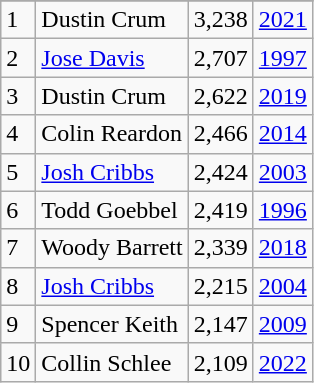<table class="wikitable" style="display:inline-table;">
<tr>
</tr>
<tr>
<td>1</td>
<td>Dustin Crum</td>
<td>3,238</td>
<td><a href='#'>2021</a></td>
</tr>
<tr>
<td>2</td>
<td><a href='#'>Jose Davis</a></td>
<td>2,707</td>
<td><a href='#'>1997</a></td>
</tr>
<tr>
<td>3</td>
<td>Dustin Crum</td>
<td>2,622</td>
<td><a href='#'>2019</a></td>
</tr>
<tr>
<td>4</td>
<td>Colin Reardon</td>
<td>2,466</td>
<td><a href='#'>2014</a></td>
</tr>
<tr>
<td>5</td>
<td><a href='#'>Josh Cribbs</a></td>
<td>2,424</td>
<td><a href='#'>2003</a></td>
</tr>
<tr>
<td>6</td>
<td>Todd Goebbel</td>
<td>2,419</td>
<td><a href='#'>1996</a></td>
</tr>
<tr>
<td>7</td>
<td>Woody Barrett</td>
<td>2,339</td>
<td><a href='#'>2018</a></td>
</tr>
<tr>
<td>8</td>
<td><a href='#'>Josh Cribbs</a></td>
<td>2,215</td>
<td><a href='#'>2004</a></td>
</tr>
<tr>
<td>9</td>
<td>Spencer Keith</td>
<td>2,147</td>
<td><a href='#'>2009</a></td>
</tr>
<tr>
<td>10</td>
<td>Collin Schlee</td>
<td>2,109</td>
<td><a href='#'>2022</a></td>
</tr>
</table>
